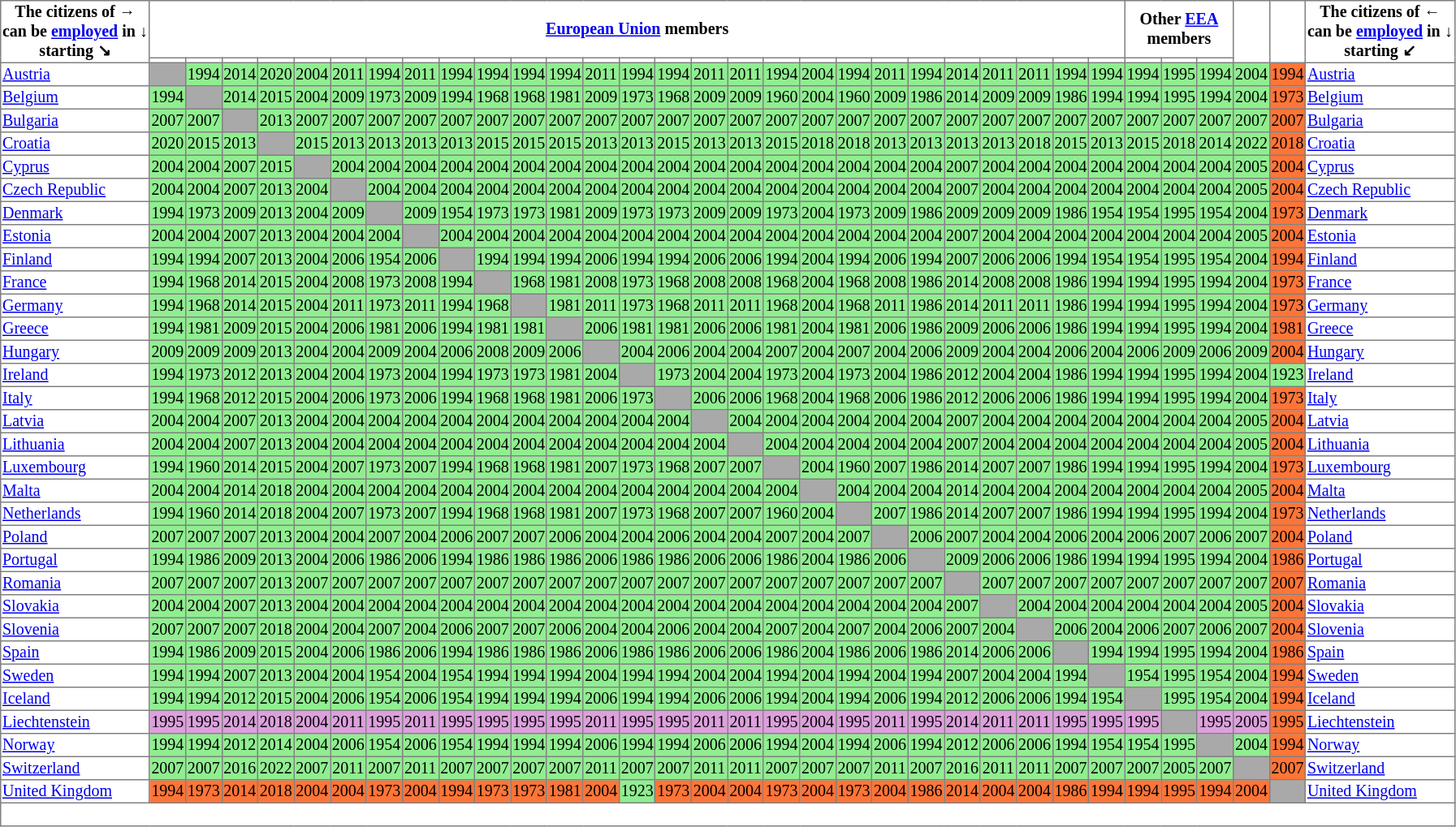<table class="toccolours" border="1" cellpadding="1" cellspacing="0" style="border-collapse:collapse; text-align:center; font-size:smaller">
<tr>
<th rowspan="2">The citizens of →<br>can be <a href='#'>employed</a> in ↓<br>starting ↘</th>
<th colspan="27"><a href='#'>European Union</a> members</th>
<th colspan="3">Other <a href='#'>EEA</a><br>members</th>
<th rowspan="2" style="vertical-align:bottom"></th>
<th rowspan="2" style="vertical-align:bottom"></th>
<th rowspan="2">The citizens of ←<br>can be <a href='#'>employed</a> in ↓<br>starting ↙</th>
</tr>
<tr>
<th></th>
<th></th>
<th></th>
<th></th>
<th></th>
<th></th>
<th></th>
<th></th>
<th></th>
<th></th>
<th></th>
<th></th>
<th></th>
<th></th>
<th></th>
<th></th>
<th></th>
<th></th>
<th></th>
<th></th>
<th></th>
<th></th>
<th></th>
<th></th>
<th></th>
<th></th>
<th></th>
<th></th>
<th></th>
<th></th>
</tr>
<tr>
<td style="text-align:left"><a href='#'>Austria</a></td>
<td style="background:darkgrey"></td>
<td style="background:lightgreen">1994</td>
<td style="background:lightgreen">2014</td>
<td style="background:lightgreen">2020</td>
<td style="background:lightgreen">2004</td>
<td style="background:lightgreen">2011</td>
<td style="background:lightgreen">1994</td>
<td style="background:lightgreen">2011</td>
<td style="background:lightgreen">1994</td>
<td style="background:lightgreen">1994</td>
<td style="background:lightgreen">1994</td>
<td style="background:lightgreen">1994</td>
<td style="background:lightgreen">2011</td>
<td style="background:lightgreen">1994</td>
<td style="background:lightgreen">1994</td>
<td style="background:lightgreen">2011</td>
<td style="background:lightgreen">2011</td>
<td style="background:lightgreen">1994</td>
<td style="background:lightgreen">2004</td>
<td style="background:lightgreen">1994</td>
<td style="background:lightgreen">2011</td>
<td style="background:lightgreen">1994</td>
<td style="background:lightgreen">2014</td>
<td style="background:lightgreen">2011</td>
<td style="background:lightgreen">2011</td>
<td style="background:lightgreen">1994</td>
<td style="background:lightgreen">1994</td>
<td style="background:lightgreen">1994</td>
<td style="background:lightgreen">1995</td>
<td style="background:lightgreen">1994</td>
<td style="background:lightgreen">2004</td>
<td style="background:#FF7538">1994</td>
<td style="text-align:left"><a href='#'>Austria</a></td>
</tr>
<tr>
<td style="text-align:left"><a href='#'>Belgium</a></td>
<td style="background:lightgreen">1994</td>
<td style="background:darkgrey"></td>
<td style="background:lightgreen">2014</td>
<td style="background:lightgreen">2015</td>
<td style="background:lightgreen">2004</td>
<td style="background:lightgreen">2009</td>
<td style="background:lightgreen">1973</td>
<td style="background:lightgreen">2009</td>
<td style="background:lightgreen">1994</td>
<td style="background:lightgreen">1968</td>
<td style="background:lightgreen">1968</td>
<td style="background:lightgreen">1981</td>
<td style="background:lightgreen">2009</td>
<td style="background:lightgreen">1973</td>
<td style="background:lightgreen">1968</td>
<td style="background:lightgreen">2009</td>
<td style="background:lightgreen">2009</td>
<td style="background:lightgreen">1960</td>
<td style="background:lightgreen">2004</td>
<td style="background:lightgreen">1960</td>
<td style="background:lightgreen">2009</td>
<td style="background:lightgreen">1986</td>
<td style="background:lightgreen">2014</td>
<td style="background:lightgreen">2009</td>
<td style="background:lightgreen">2009</td>
<td style="background:lightgreen">1986</td>
<td style="background:lightgreen">1994</td>
<td style="background:lightgreen">1994</td>
<td style="background:lightgreen">1995</td>
<td style="background:lightgreen">1994</td>
<td style="background:lightgreen">2004</td>
<td style="background:#FF7538">1973</td>
<td style="text-align:left"><a href='#'>Belgium</a></td>
</tr>
<tr>
<td style="text-align:left"><a href='#'>Bulgaria</a></td>
<td style="background:lightgreen">2007</td>
<td style="background:lightgreen">2007</td>
<td style="background:darkgrey"></td>
<td style="background:lightgreen">2013</td>
<td style="background:lightgreen">2007</td>
<td style="background:lightgreen">2007</td>
<td style="background:lightgreen">2007</td>
<td style="background:lightgreen">2007</td>
<td style="background:lightgreen">2007</td>
<td style="background:lightgreen">2007</td>
<td style="background:lightgreen">2007</td>
<td style="background:lightgreen">2007</td>
<td style="background:lightgreen">2007</td>
<td style="background:lightgreen">2007</td>
<td style="background:lightgreen">2007</td>
<td style="background:lightgreen">2007</td>
<td style="background:lightgreen">2007</td>
<td style="background:lightgreen">2007</td>
<td style="background:lightgreen">2007</td>
<td style="background:lightgreen">2007</td>
<td style="background:lightgreen">2007</td>
<td style="background:lightgreen">2007</td>
<td style="background:lightgreen">2007</td>
<td style="background:lightgreen">2007</td>
<td style="background:lightgreen">2007</td>
<td style="background:lightgreen">2007</td>
<td style="background:lightgreen">2007</td>
<td style="background:lightgreen">2007</td>
<td style="background:lightgreen">2007</td>
<td style="background:lightgreen">2007</td>
<td style="background:lightgreen">2007</td>
<td style="background:#FF7538">2007</td>
<td style="text-align:left"><a href='#'>Bulgaria</a></td>
</tr>
<tr>
<td style="text-align:left"><a href='#'>Croatia</a></td>
<td style="background:lightgreen">2020</td>
<td style="background:lightgreen">2015</td>
<td style="background:lightgreen">2013</td>
<td style="background:darkgrey"></td>
<td style="background:lightgreen">2015</td>
<td style="background:lightgreen">2013</td>
<td style="background:lightgreen">2013</td>
<td style="background:lightgreen">2013</td>
<td style="background:lightgreen">2013</td>
<td style="background:lightgreen">2015</td>
<td style="background:lightgreen">2015</td>
<td style="background:lightgreen">2015</td>
<td style="background:lightgreen">2013</td>
<td style="background:lightgreen">2013</td>
<td style="background:lightgreen">2015</td>
<td style="background:lightgreen">2013</td>
<td style="background:lightgreen">2013</td>
<td style="background:lightgreen">2015</td>
<td style="background:lightgreen">2018</td>
<td style="background:lightgreen">2018</td>
<td style="background:lightgreen">2013</td>
<td style="background:lightgreen">2013</td>
<td style="background:lightgreen">2013</td>
<td style="background:lightgreen">2013</td>
<td style="background:lightgreen">2018</td>
<td style="background:lightgreen">2015</td>
<td style="background:lightgreen">2013</td>
<td style="background:lightgreen">2015</td>
<td style="background:lightgreen">2018</td>
<td style="background:lightgreen">2014</td>
<td style="background:lightgreen">2022</td>
<td style="background:#FF7538">2018</td>
<td style="text-align:left"><a href='#'>Croatia</a></td>
</tr>
<tr>
<td style="text-align:left"><a href='#'>Cyprus</a></td>
<td style="background:lightgreen">2004</td>
<td style="background:lightgreen">2004</td>
<td style="background:lightgreen">2007</td>
<td style="background:lightgreen">2015</td>
<td style="background:darkgrey"></td>
<td style="background:lightgreen">2004</td>
<td style="background:lightgreen">2004</td>
<td style="background:lightgreen">2004</td>
<td style="background:lightgreen">2004</td>
<td style="background:lightgreen">2004</td>
<td style="background:lightgreen">2004</td>
<td style="background:lightgreen">2004</td>
<td style="background:lightgreen">2004</td>
<td style="background:lightgreen">2004</td>
<td style="background:lightgreen">2004</td>
<td style="background:lightgreen">2004</td>
<td style="background:lightgreen">2004</td>
<td style="background:lightgreen">2004</td>
<td style="background:lightgreen">2004</td>
<td style="background:lightgreen">2004</td>
<td style="background:lightgreen">2004</td>
<td style="background:lightgreen">2004</td>
<td style="background:lightgreen">2007</td>
<td style="background:lightgreen">2004</td>
<td style="background:lightgreen">2004</td>
<td style="background:lightgreen">2004</td>
<td style="background:lightgreen">2004</td>
<td style="background:lightgreen">2004</td>
<td style="background:lightgreen">2004</td>
<td style="background:lightgreen">2004</td>
<td style="background:lightgreen">2005</td>
<td style="background:#FF7538">2004</td>
<td style="text-align:left"><a href='#'>Cyprus</a></td>
</tr>
<tr>
<td style="text-align:left"><a href='#'>Czech&nbsp;Republic</a></td>
<td style="background:lightgreen">2004</td>
<td style="background:lightgreen">2004</td>
<td style="background:lightgreen">2007</td>
<td style="background:lightgreen">2013</td>
<td style="background:lightgreen">2004</td>
<td style="background:darkgrey"></td>
<td style="background:lightgreen">2004</td>
<td style="background:lightgreen">2004</td>
<td style="background:lightgreen">2004</td>
<td style="background:lightgreen">2004</td>
<td style="background:lightgreen">2004</td>
<td style="background:lightgreen">2004</td>
<td style="background:lightgreen">2004</td>
<td style="background:lightgreen">2004</td>
<td style="background:lightgreen">2004</td>
<td style="background:lightgreen">2004</td>
<td style="background:lightgreen">2004</td>
<td style="background:lightgreen">2004</td>
<td style="background:lightgreen">2004</td>
<td style="background:lightgreen">2004</td>
<td style="background:lightgreen">2004</td>
<td style="background:lightgreen">2004</td>
<td style="background:lightgreen">2007</td>
<td style="background:lightgreen">2004</td>
<td style="background:lightgreen">2004</td>
<td style="background:lightgreen">2004</td>
<td style="background:lightgreen">2004</td>
<td style="background:lightgreen">2004</td>
<td style="background:lightgreen">2004</td>
<td style="background:lightgreen">2004</td>
<td style="background:lightgreen">2005</td>
<td style="background:#FF7538">2004</td>
<td style="text-align:left"><a href='#'>Czech&nbsp;Republic</a></td>
</tr>
<tr>
<td style="text-align:left"><a href='#'>Denmark</a></td>
<td style="background:lightgreen">1994</td>
<td style="background:lightgreen">1973</td>
<td style="background:lightgreen">2009</td>
<td style="background:lightgreen">2013</td>
<td style="background:lightgreen">2004</td>
<td style="background:lightgreen">2009</td>
<td style="background:darkgrey"></td>
<td style="background:lightgreen">2009</td>
<td style="background:lightgreen">1954</td>
<td style="background:lightgreen">1973</td>
<td style="background:lightgreen">1973</td>
<td style="background:lightgreen">1981</td>
<td style="background:lightgreen">2009</td>
<td style="background:lightgreen">1973</td>
<td style="background:lightgreen">1973</td>
<td style="background:lightgreen">2009</td>
<td style="background:lightgreen">2009</td>
<td style="background:lightgreen">1973</td>
<td style="background:lightgreen">2004</td>
<td style="background:lightgreen">1973</td>
<td style="background:lightgreen">2009</td>
<td style="background:lightgreen">1986</td>
<td style="background:lightgreen">2009</td>
<td style="background:lightgreen">2009</td>
<td style="background:lightgreen">2009</td>
<td style="background:lightgreen">1986</td>
<td style="background:lightgreen">1954</td>
<td style="background:lightgreen">1954</td>
<td style="background:lightgreen">1995</td>
<td style="background:lightgreen">1954</td>
<td style="background:lightgreen">2004</td>
<td style="background:#FF7538">1973</td>
<td style="text-align:left"><a href='#'>Denmark</a></td>
</tr>
<tr>
<td style="text-align:left"><a href='#'>Estonia</a></td>
<td style="background:lightgreen">2004</td>
<td style="background:lightgreen">2004</td>
<td style="background:lightgreen">2007</td>
<td style="background:lightgreen">2013</td>
<td style="background:lightgreen">2004</td>
<td style="background:lightgreen">2004</td>
<td style="background:lightgreen">2004</td>
<td style="background:darkgrey"></td>
<td style="background:lightgreen">2004</td>
<td style="background:lightgreen">2004</td>
<td style="background:lightgreen">2004</td>
<td style="background:lightgreen">2004</td>
<td style="background:lightgreen">2004</td>
<td style="background:lightgreen">2004</td>
<td style="background:lightgreen">2004</td>
<td style="background:lightgreen">2004</td>
<td style="background:lightgreen">2004</td>
<td style="background:lightgreen">2004</td>
<td style="background:lightgreen">2004</td>
<td style="background:lightgreen">2004</td>
<td style="background:lightgreen">2004</td>
<td style="background:lightgreen">2004</td>
<td style="background:lightgreen">2007</td>
<td style="background:lightgreen">2004</td>
<td style="background:lightgreen">2004</td>
<td style="background:lightgreen">2004</td>
<td style="background:lightgreen">2004</td>
<td style="background:lightgreen">2004</td>
<td style="background:lightgreen">2004</td>
<td style="background:lightgreen">2004</td>
<td style="background:lightgreen">2005</td>
<td style="background:#FF7538">2004</td>
<td style="text-align:left"><a href='#'>Estonia</a></td>
</tr>
<tr>
<td style="text-align:left"><a href='#'>Finland</a></td>
<td style="background:lightgreen">1994</td>
<td style="background:lightgreen">1994</td>
<td style="background:lightgreen">2007</td>
<td style="background:lightgreen">2013</td>
<td style="background:lightgreen">2004</td>
<td style="background:lightgreen">2006</td>
<td style="background:lightgreen">1954</td>
<td style="background:lightgreen">2006</td>
<td style="background:darkgrey"></td>
<td style="background:lightgreen">1994</td>
<td style="background:lightgreen">1994</td>
<td style="background:lightgreen">1994</td>
<td style="background:lightgreen">2006</td>
<td style="background:lightgreen">1994</td>
<td style="background:lightgreen">1994</td>
<td style="background:lightgreen">2006</td>
<td style="background:lightgreen">2006</td>
<td style="background:lightgreen">1994</td>
<td style="background:lightgreen">2004</td>
<td style="background:lightgreen">1994</td>
<td style="background:lightgreen">2006</td>
<td style="background:lightgreen">1994</td>
<td style="background:lightgreen">2007</td>
<td style="background:lightgreen">2006</td>
<td style="background:lightgreen">2006</td>
<td style="background:lightgreen">1994</td>
<td style="background:lightgreen">1954</td>
<td style="background:lightgreen">1954</td>
<td style="background:lightgreen">1995</td>
<td style="background:lightgreen">1954</td>
<td style="background:lightgreen">2004</td>
<td style="background:#FF7538">1994</td>
<td style="text-align:left"><a href='#'>Finland</a></td>
</tr>
<tr>
<td style="text-align:left"><a href='#'>France</a></td>
<td style="background:lightgreen">1994</td>
<td style="background:lightgreen">1968</td>
<td style="background:lightgreen">2014</td>
<td style="background:lightgreen">2015</td>
<td style="background:lightgreen">2004</td>
<td style="background:lightgreen">2008</td>
<td style="background:lightgreen">1973</td>
<td style="background:lightgreen">2008</td>
<td style="background:lightgreen">1994</td>
<td style="background:darkgrey"></td>
<td style="background:lightgreen">1968</td>
<td style="background:lightgreen">1981</td>
<td style="background:lightgreen">2008</td>
<td style="background:lightgreen">1973</td>
<td style="background:lightgreen">1968</td>
<td style="background:lightgreen">2008</td>
<td style="background:lightgreen">2008</td>
<td style="background:lightgreen">1968</td>
<td style="background:lightgreen">2004</td>
<td style="background:lightgreen">1968</td>
<td style="background:lightgreen">2008</td>
<td style="background:lightgreen">1986</td>
<td style="background:lightgreen">2014</td>
<td style="background:lightgreen">2008</td>
<td style="background:lightgreen">2008</td>
<td style="background:lightgreen">1986</td>
<td style="background:lightgreen">1994</td>
<td style="background:lightgreen">1994</td>
<td style="background:lightgreen">1995</td>
<td style="background:lightgreen">1994</td>
<td style="background:lightgreen">2004</td>
<td style="background:#FF7538">1973</td>
<td style="text-align:left"><a href='#'>France</a></td>
</tr>
<tr>
<td style="text-align:left"><a href='#'>Germany</a></td>
<td style="background:lightgreen">1994</td>
<td style="background:lightgreen">1968</td>
<td style="background:lightgreen">2014</td>
<td style="background:lightgreen">2015</td>
<td style="background:lightgreen">2004</td>
<td style="background:lightgreen">2011</td>
<td style="background:lightgreen">1973</td>
<td style="background:lightgreen">2011</td>
<td style="background:lightgreen">1994</td>
<td style="background:lightgreen">1968</td>
<td style="background:darkgrey"></td>
<td style="background:lightgreen">1981</td>
<td style="background:lightgreen">2011</td>
<td style="background:lightgreen">1973</td>
<td style="background:lightgreen">1968</td>
<td style="background:lightgreen">2011</td>
<td style="background:lightgreen">2011</td>
<td style="background:lightgreen">1968</td>
<td style="background:lightgreen">2004</td>
<td style="background:lightgreen">1968</td>
<td style="background:lightgreen">2011</td>
<td style="background:lightgreen">1986</td>
<td style="background:lightgreen">2014</td>
<td style="background:lightgreen">2011</td>
<td style="background:lightgreen">2011</td>
<td style="background:lightgreen">1986</td>
<td style="background:lightgreen">1994</td>
<td style="background:lightgreen">1994</td>
<td style="background:lightgreen">1995</td>
<td style="background:lightgreen">1994</td>
<td style="background:lightgreen">2004</td>
<td style="background:#FF7538">1973</td>
<td style="text-align:left"><a href='#'>Germany</a></td>
</tr>
<tr>
<td style="text-align:left"><a href='#'>Greece</a></td>
<td style="background:lightgreen">1994</td>
<td style="background:lightgreen">1981</td>
<td style="background:lightgreen">2009</td>
<td style="background:lightgreen">2015</td>
<td style="background:lightgreen">2004</td>
<td style="background:lightgreen">2006</td>
<td style="background:lightgreen">1981</td>
<td style="background:lightgreen">2006</td>
<td style="background:lightgreen">1994</td>
<td style="background:lightgreen">1981</td>
<td style="background:lightgreen">1981</td>
<td style="background:darkgrey"></td>
<td style="background:lightgreen">2006</td>
<td style="background:lightgreen">1981</td>
<td style="background:lightgreen">1981</td>
<td style="background:lightgreen">2006</td>
<td style="background:lightgreen">2006</td>
<td style="background:lightgreen">1981</td>
<td style="background:lightgreen">2004</td>
<td style="background:lightgreen">1981</td>
<td style="background:lightgreen">2006</td>
<td style="background:lightgreen">1986</td>
<td style="background:lightgreen">2009</td>
<td style="background:lightgreen">2006</td>
<td style="background:lightgreen">2006</td>
<td style="background:lightgreen">1986</td>
<td style="background:lightgreen">1994</td>
<td style="background:lightgreen">1994</td>
<td style="background:lightgreen">1995</td>
<td style="background:lightgreen">1994</td>
<td style="background:lightgreen">2004</td>
<td style="background:#FF7538">1981</td>
<td style="text-align:left"><a href='#'>Greece</a></td>
</tr>
<tr>
<td style="text-align:left"><a href='#'>Hungary</a></td>
<td style="background:lightgreen">2009</td>
<td style="background:lightgreen">2009</td>
<td style="background:lightgreen">2009</td>
<td style="background:lightgreen">2013</td>
<td style="background:lightgreen">2004</td>
<td style="background:lightgreen">2004</td>
<td style="background:lightgreen">2009</td>
<td style="background:lightgreen">2004</td>
<td style="background:lightgreen">2006</td>
<td style="background:lightgreen">2008</td>
<td style="background:lightgreen">2009</td>
<td style="background:lightgreen">2006</td>
<td style="background:darkgrey"></td>
<td style="background:lightgreen">2004</td>
<td style="background:lightgreen">2006</td>
<td style="background:lightgreen">2004</td>
<td style="background:lightgreen">2004</td>
<td style="background:lightgreen">2007</td>
<td style="background:lightgreen">2004</td>
<td style="background:lightgreen">2007</td>
<td style="background:lightgreen">2004</td>
<td style="background:lightgreen">2006</td>
<td style="background:lightgreen">2009</td>
<td style="background:lightgreen">2004</td>
<td style="background:lightgreen">2004</td>
<td style="background:lightgreen">2006</td>
<td style="background:lightgreen">2004</td>
<td style="background:lightgreen">2006</td>
<td style="background:lightgreen">2009</td>
<td style="background:lightgreen">2006</td>
<td style="background:lightgreen">2009</td>
<td style="background:#FF7538">2004</td>
<td style="text-align:left"><a href='#'>Hungary</a></td>
</tr>
<tr>
<td style="text-align:left"><a href='#'>Ireland</a></td>
<td style="background:lightgreen">1994</td>
<td style="background:lightgreen">1973</td>
<td style="background:lightgreen">2012</td>
<td style="background:lightgreen">2013</td>
<td style="background:lightgreen">2004</td>
<td style="background:lightgreen">2004</td>
<td style="background:lightgreen">1973</td>
<td style="background:lightgreen">2004</td>
<td style="background:lightgreen">1994</td>
<td style="background:lightgreen">1973</td>
<td style="background:lightgreen">1973</td>
<td style="background:lightgreen">1981</td>
<td style="background:lightgreen">2004</td>
<td style="background:darkgrey"></td>
<td style="background:lightgreen">1973</td>
<td style="background:lightgreen">2004</td>
<td style="background:lightgreen">2004</td>
<td style="background:lightgreen">1973</td>
<td style="background:lightgreen">2004</td>
<td style="background:lightgreen">1973</td>
<td style="background:lightgreen">2004</td>
<td style="background:lightgreen">1986</td>
<td style="background:lightgreen">2012</td>
<td style="background:lightgreen">2004</td>
<td style="background:lightgreen">2004</td>
<td style="background:lightgreen">1986</td>
<td style="background:lightgreen">1994</td>
<td style="background:lightgreen">1994</td>
<td style="background:lightgreen">1995</td>
<td style="background:lightgreen">1994</td>
<td style="background:lightgreen">2004</td>
<td style="background:lightgreen">1923</td>
<td style="text-align:left"><a href='#'>Ireland</a></td>
</tr>
<tr>
<td style="text-align:left"><a href='#'>Italy</a></td>
<td style="background:lightgreen">1994</td>
<td style="background:lightgreen">1968</td>
<td style="background:lightgreen">2012</td>
<td style="background:lightgreen">2015</td>
<td style="background:lightgreen">2004</td>
<td style="background:lightgreen">2006</td>
<td style="background:lightgreen">1973</td>
<td style="background:lightgreen">2006</td>
<td style="background:lightgreen">1994</td>
<td style="background:lightgreen">1968</td>
<td style="background:lightgreen">1968</td>
<td style="background:lightgreen">1981</td>
<td style="background:lightgreen">2006</td>
<td style="background:lightgreen">1973</td>
<td style="background:darkgrey"></td>
<td style="background:lightgreen">2006</td>
<td style="background:lightgreen">2006</td>
<td style="background:lightgreen">1968</td>
<td style="background:lightgreen">2004</td>
<td style="background:lightgreen">1968</td>
<td style="background:lightgreen">2006</td>
<td style="background:lightgreen">1986</td>
<td style="background:lightgreen">2012</td>
<td style="background:lightgreen">2006</td>
<td style="background:lightgreen">2006</td>
<td style="background:lightgreen">1986</td>
<td style="background:lightgreen">1994</td>
<td style="background:lightgreen">1994</td>
<td style="background:lightgreen">1995</td>
<td style="background:lightgreen">1994</td>
<td style="background:lightgreen">2004</td>
<td style="background:#FF7538">1973</td>
<td style="text-align:left"><a href='#'>Italy</a></td>
</tr>
<tr>
<td style="text-align:left"><a href='#'>Latvia</a></td>
<td style="background:lightgreen">2004</td>
<td style="background:lightgreen">2004</td>
<td style="background:lightgreen">2007</td>
<td style="background:lightgreen">2013</td>
<td style="background:lightgreen">2004</td>
<td style="background:lightgreen">2004</td>
<td style="background:lightgreen">2004</td>
<td style="background:lightgreen">2004</td>
<td style="background:lightgreen">2004</td>
<td style="background:lightgreen">2004</td>
<td style="background:lightgreen">2004</td>
<td style="background:lightgreen">2004</td>
<td style="background:lightgreen">2004</td>
<td style="background:lightgreen">2004</td>
<td style="background:lightgreen">2004</td>
<td style="background:darkgrey"></td>
<td style="background:lightgreen">2004</td>
<td style="background:lightgreen">2004</td>
<td style="background:lightgreen">2004</td>
<td style="background:lightgreen">2004</td>
<td style="background:lightgreen">2004</td>
<td style="background:lightgreen">2004</td>
<td style="background:lightgreen">2007</td>
<td style="background:lightgreen">2004</td>
<td style="background:lightgreen">2004</td>
<td style="background:lightgreen">2004</td>
<td style="background:lightgreen">2004</td>
<td style="background:lightgreen">2004</td>
<td style="background:lightgreen">2004</td>
<td style="background:lightgreen">2004</td>
<td style="background:lightgreen">2005</td>
<td style="background:#FF7538">2004</td>
<td style="text-align:left"><a href='#'>Latvia</a></td>
</tr>
<tr>
<td style="text-align:left"><a href='#'>Lithuania</a></td>
<td style="background:lightgreen">2004</td>
<td style="background:lightgreen">2004</td>
<td style="background:lightgreen">2007</td>
<td style="background:lightgreen">2013</td>
<td style="background:lightgreen">2004</td>
<td style="background:lightgreen">2004</td>
<td style="background:lightgreen">2004</td>
<td style="background:lightgreen">2004</td>
<td style="background:lightgreen">2004</td>
<td style="background:lightgreen">2004</td>
<td style="background:lightgreen">2004</td>
<td style="background:lightgreen">2004</td>
<td style="background:lightgreen">2004</td>
<td style="background:lightgreen">2004</td>
<td style="background:lightgreen">2004</td>
<td style="background:lightgreen">2004</td>
<td style="background:darkgrey"></td>
<td style="background:lightgreen">2004</td>
<td style="background:lightgreen">2004</td>
<td style="background:lightgreen">2004</td>
<td style="background:lightgreen">2004</td>
<td style="background:lightgreen">2004</td>
<td style="background:lightgreen">2007</td>
<td style="background:lightgreen">2004</td>
<td style="background:lightgreen">2004</td>
<td style="background:lightgreen">2004</td>
<td style="background:lightgreen">2004</td>
<td style="background:lightgreen">2004</td>
<td style="background:lightgreen">2004</td>
<td style="background:lightgreen">2004</td>
<td style="background:lightgreen">2005</td>
<td style="background:#FF7538">2004</td>
<td style="text-align:left"><a href='#'>Lithuania</a></td>
</tr>
<tr>
<td style="text-align:left"><a href='#'>Luxembourg</a></td>
<td style="background:lightgreen">1994</td>
<td style="background:lightgreen">1960</td>
<td style="background:lightgreen">2014</td>
<td style="background:lightgreen">2015</td>
<td style="background:lightgreen">2004</td>
<td style="background:lightgreen">2007</td>
<td style="background:lightgreen">1973</td>
<td style="background:lightgreen">2007</td>
<td style="background:lightgreen">1994</td>
<td style="background:lightgreen">1968</td>
<td style="background:lightgreen">1968</td>
<td style="background:lightgreen">1981</td>
<td style="background:lightgreen">2007</td>
<td style="background:lightgreen">1973</td>
<td style="background:lightgreen">1968</td>
<td style="background:lightgreen">2007</td>
<td style="background:lightgreen">2007</td>
<td style="background:darkgrey"></td>
<td style="background:lightgreen">2004</td>
<td style="background:lightgreen">1960</td>
<td style="background:lightgreen">2007</td>
<td style="background:lightgreen">1986</td>
<td style="background:lightgreen">2014</td>
<td style="background:lightgreen">2007</td>
<td style="background:lightgreen">2007</td>
<td style="background:lightgreen">1986</td>
<td style="background:lightgreen">1994</td>
<td style="background:lightgreen">1994</td>
<td style="background:lightgreen">1995</td>
<td style="background:lightgreen">1994</td>
<td style="background:lightgreen">2004</td>
<td style="background:#FF7538">1973</td>
<td style="text-align:left"><a href='#'>Luxembourg</a></td>
</tr>
<tr>
<td style="text-align:left"><a href='#'>Malta</a></td>
<td style="background:lightgreen">2004</td>
<td style="background:lightgreen">2004</td>
<td style="background:lightgreen">2014</td>
<td style="background:lightgreen">2018</td>
<td style="background:lightgreen">2004</td>
<td style="background:lightgreen">2004</td>
<td style="background:lightgreen">2004</td>
<td style="background:lightgreen">2004</td>
<td style="background:lightgreen">2004</td>
<td style="background:lightgreen">2004</td>
<td style="background:lightgreen">2004</td>
<td style="background:lightgreen">2004</td>
<td style="background:lightgreen">2004</td>
<td style="background:lightgreen">2004</td>
<td style="background:lightgreen">2004</td>
<td style="background:lightgreen">2004</td>
<td style="background:lightgreen">2004</td>
<td style="background:lightgreen">2004</td>
<td style="background:darkgrey"></td>
<td style="background:lightgreen">2004</td>
<td style="background:lightgreen">2004</td>
<td style="background:lightgreen">2004</td>
<td style="background:lightgreen">2014</td>
<td style="background:lightgreen">2004</td>
<td style="background:lightgreen">2004</td>
<td style="background:lightgreen">2004</td>
<td style="background:lightgreen">2004</td>
<td style="background:lightgreen">2004</td>
<td style="background:lightgreen">2004</td>
<td style="background:lightgreen">2004</td>
<td style="background:lightgreen">2005</td>
<td style="background:#FF7538">2004</td>
<td style="text-align:left"><a href='#'>Malta</a></td>
</tr>
<tr>
<td style="text-align:left"><a href='#'>Netherlands</a></td>
<td style="background:lightgreen">1994</td>
<td style="background:lightgreen">1960</td>
<td style="background:lightgreen">2014</td>
<td style="background:lightgreen">2018</td>
<td style="background:lightgreen">2004</td>
<td style="background:lightgreen">2007</td>
<td style="background:lightgreen">1973</td>
<td style="background:lightgreen">2007</td>
<td style="background:lightgreen">1994</td>
<td style="background:lightgreen">1968</td>
<td style="background:lightgreen">1968</td>
<td style="background:lightgreen">1981</td>
<td style="background:lightgreen">2007</td>
<td style="background:lightgreen">1973</td>
<td style="background:lightgreen">1968</td>
<td style="background:lightgreen">2007</td>
<td style="background:lightgreen">2007</td>
<td style="background:lightgreen">1960</td>
<td style="background:lightgreen">2004</td>
<td style="background:darkgrey"></td>
<td style="background:lightgreen">2007</td>
<td style="background:lightgreen">1986</td>
<td style="background:lightgreen">2014</td>
<td style="background:lightgreen">2007</td>
<td style="background:lightgreen">2007</td>
<td style="background:lightgreen">1986</td>
<td style="background:lightgreen">1994</td>
<td style="background:lightgreen">1994</td>
<td style="background:lightgreen">1995</td>
<td style="background:lightgreen">1994</td>
<td style="background:lightgreen">2004</td>
<td style="background:#FF7538">1973</td>
<td style="text-align:left"><a href='#'>Netherlands</a></td>
</tr>
<tr>
<td style="text-align:left"><a href='#'>Poland</a></td>
<td style="background:lightgreen">2007</td>
<td style="background:lightgreen">2007</td>
<td style="background:lightgreen">2007</td>
<td style="background:lightgreen">2013</td>
<td style="background:lightgreen">2004</td>
<td style="background:lightgreen">2004</td>
<td style="background:lightgreen">2007</td>
<td style="background:lightgreen">2004</td>
<td style="background:lightgreen">2006</td>
<td style="background:lightgreen">2007</td>
<td style="background:lightgreen">2007</td>
<td style="background:lightgreen">2006</td>
<td style="background:lightgreen">2004</td>
<td style="background:lightgreen">2004</td>
<td style="background:lightgreen">2006</td>
<td style="background:lightgreen">2004</td>
<td style="background:lightgreen">2004</td>
<td style="background:lightgreen">2007</td>
<td style="background:lightgreen">2004</td>
<td style="background:lightgreen">2007</td>
<td style="background:darkgrey"></td>
<td style="background:lightgreen">2006</td>
<td style="background:lightgreen">2007</td>
<td style="background:lightgreen">2004</td>
<td style="background:lightgreen">2004</td>
<td style="background:lightgreen">2006</td>
<td style="background:lightgreen">2004</td>
<td style="background:lightgreen">2006</td>
<td style="background:lightgreen">2007</td>
<td style="background:lightgreen">2006</td>
<td style="background:lightgreen">2007</td>
<td style="background:#FF7538">2004</td>
<td style="text-align:left"><a href='#'>Poland</a></td>
</tr>
<tr>
<td style="text-align:left"><a href='#'>Portugal</a></td>
<td style="background:lightgreen">1994</td>
<td style="background:lightgreen">1986</td>
<td style="background:lightgreen">2009</td>
<td style="background:lightgreen">2013</td>
<td style="background:lightgreen">2004</td>
<td style="background:lightgreen">2006</td>
<td style="background:lightgreen">1986</td>
<td style="background:lightgreen">2006</td>
<td style="background:lightgreen">1994</td>
<td style="background:lightgreen">1986</td>
<td style="background:lightgreen">1986</td>
<td style="background:lightgreen">1986</td>
<td style="background:lightgreen">2006</td>
<td style="background:lightgreen">1986</td>
<td style="background:lightgreen">1986</td>
<td style="background:lightgreen">2006</td>
<td style="background:lightgreen">2006</td>
<td style="background:lightgreen">1986</td>
<td style="background:lightgreen">2004</td>
<td style="background:lightgreen">1986</td>
<td style="background:lightgreen">2006</td>
<td style="background:darkgrey"></td>
<td style="background:lightgreen">2009</td>
<td style="background:lightgreen">2006</td>
<td style="background:lightgreen">2006</td>
<td style="background:lightgreen">1986</td>
<td style="background:lightgreen">1994</td>
<td style="background:lightgreen">1994</td>
<td style="background:lightgreen">1995</td>
<td style="background:lightgreen">1994</td>
<td style="background:lightgreen">2004</td>
<td style="background:#FF7538">1986</td>
<td style="text-align:left"><a href='#'>Portugal</a></td>
</tr>
<tr>
<td style="text-align:left"><a href='#'>Romania</a></td>
<td style="background:lightgreen">2007</td>
<td style="background:lightgreen">2007</td>
<td style="background:lightgreen">2007</td>
<td style="background:lightgreen">2013</td>
<td style="background:lightgreen">2007</td>
<td style="background:lightgreen">2007</td>
<td style="background:lightgreen">2007</td>
<td style="background:lightgreen">2007</td>
<td style="background:lightgreen">2007</td>
<td style="background:lightgreen">2007</td>
<td style="background:lightgreen">2007</td>
<td style="background:lightgreen">2007</td>
<td style="background:lightgreen">2007</td>
<td style="background:lightgreen">2007</td>
<td style="background:lightgreen">2007</td>
<td style="background:lightgreen">2007</td>
<td style="background:lightgreen">2007</td>
<td style="background:lightgreen">2007</td>
<td style="background:lightgreen">2007</td>
<td style="background:lightgreen">2007</td>
<td style="background:lightgreen">2007</td>
<td style="background:lightgreen">2007</td>
<td style="background:darkgrey"></td>
<td style="background:lightgreen">2007</td>
<td style="background:lightgreen">2007</td>
<td style="background:lightgreen">2007</td>
<td style="background:lightgreen">2007</td>
<td style="background:lightgreen">2007</td>
<td style="background:lightgreen">2007</td>
<td style="background:lightgreen">2007</td>
<td style="background:lightgreen">2007</td>
<td style="background:#FF7538">2007</td>
<td style="text-align:left"><a href='#'>Romania</a></td>
</tr>
<tr>
<td style="text-align:left"><a href='#'>Slovakia</a></td>
<td style="background:lightgreen">2004</td>
<td style="background:lightgreen">2004</td>
<td style="background:lightgreen">2007</td>
<td style="background:lightgreen">2013</td>
<td style="background:lightgreen">2004</td>
<td style="background:lightgreen">2004</td>
<td style="background:lightgreen">2004</td>
<td style="background:lightgreen">2004</td>
<td style="background:lightgreen">2004</td>
<td style="background:lightgreen">2004</td>
<td style="background:lightgreen">2004</td>
<td style="background:lightgreen">2004</td>
<td style="background:lightgreen">2004</td>
<td style="background:lightgreen">2004</td>
<td style="background:lightgreen">2004</td>
<td style="background:lightgreen">2004</td>
<td style="background:lightgreen">2004</td>
<td style="background:lightgreen">2004</td>
<td style="background:lightgreen">2004</td>
<td style="background:lightgreen">2004</td>
<td style="background:lightgreen">2004</td>
<td style="background:lightgreen">2004</td>
<td style="background:lightgreen">2007</td>
<td style="background:darkgrey"></td>
<td style="background:lightgreen">2004</td>
<td style="background:lightgreen">2004</td>
<td style="background:lightgreen">2004</td>
<td style="background:lightgreen">2004</td>
<td style="background:lightgreen">2004</td>
<td style="background:lightgreen">2004</td>
<td style="background:lightgreen">2005</td>
<td style="background:#FF7538">2004</td>
<td style="text-align:left"><a href='#'>Slovakia</a></td>
</tr>
<tr>
<td style="text-align:left"><a href='#'>Slovenia</a></td>
<td style="background:lightgreen">2007</td>
<td style="background:lightgreen">2007</td>
<td style="background:lightgreen">2007</td>
<td style="background:lightgreen">2018</td>
<td style="background:lightgreen">2004</td>
<td style="background:lightgreen">2004</td>
<td style="background:lightgreen">2007</td>
<td style="background:lightgreen">2004</td>
<td style="background:lightgreen">2006</td>
<td style="background:lightgreen">2007</td>
<td style="background:lightgreen">2007</td>
<td style="background:lightgreen">2006</td>
<td style="background:lightgreen">2004</td>
<td style="background:lightgreen">2004</td>
<td style="background:lightgreen">2006</td>
<td style="background:lightgreen">2004</td>
<td style="background:lightgreen">2004</td>
<td style="background:lightgreen">2007</td>
<td style="background:lightgreen">2004</td>
<td style="background:lightgreen">2007</td>
<td style="background:lightgreen">2004</td>
<td style="background:lightgreen">2006</td>
<td style="background:lightgreen">2007</td>
<td style="background:lightgreen">2004</td>
<td style="background:darkgrey"></td>
<td style="background:lightgreen">2006</td>
<td style="background:lightgreen">2004</td>
<td style="background:lightgreen">2006</td>
<td style="background:lightgreen">2007</td>
<td style="background:lightgreen">2006</td>
<td style="background:lightgreen">2007</td>
<td style="background:#FF7538">2004</td>
<td style="text-align:left"><a href='#'>Slovenia</a></td>
</tr>
<tr>
<td style="text-align:left"><a href='#'>Spain</a></td>
<td style="background:lightgreen">1994</td>
<td style="background:lightgreen">1986</td>
<td style="background:lightgreen">2009</td>
<td style="background:lightgreen">2015</td>
<td style="background:lightgreen">2004</td>
<td style="background:lightgreen">2006</td>
<td style="background:lightgreen">1986</td>
<td style="background:lightgreen">2006</td>
<td style="background:lightgreen">1994</td>
<td style="background:lightgreen">1986</td>
<td style="background:lightgreen">1986</td>
<td style="background:lightgreen">1986</td>
<td style="background:lightgreen">2006</td>
<td style="background:lightgreen">1986</td>
<td style="background:lightgreen">1986</td>
<td style="background:lightgreen">2006</td>
<td style="background:lightgreen">2006</td>
<td style="background:lightgreen">1986</td>
<td style="background:lightgreen">2004</td>
<td style="background:lightgreen">1986</td>
<td style="background:lightgreen">2006</td>
<td style="background:lightgreen">1986</td>
<td style="background:lightgreen">2014</td>
<td style="background:lightgreen">2006</td>
<td style="background:lightgreen">2006</td>
<td style="background:darkgrey"></td>
<td style="background:lightgreen">1994</td>
<td style="background:lightgreen">1994</td>
<td style="background:lightgreen">1995</td>
<td style="background:lightgreen">1994</td>
<td style="background:lightgreen">2004</td>
<td style="background:#FF7538">1986</td>
<td style="text-align:left"><a href='#'>Spain</a></td>
</tr>
<tr>
<td style="text-align:left"><a href='#'>Sweden</a></td>
<td style="background:lightgreen">1994</td>
<td style="background:lightgreen">1994</td>
<td style="background:lightgreen">2007</td>
<td style="background:lightgreen">2013</td>
<td style="background:lightgreen">2004</td>
<td style="background:lightgreen">2004</td>
<td style="background:lightgreen">1954</td>
<td style="background:lightgreen">2004</td>
<td style="background:lightgreen">1954</td>
<td style="background:lightgreen">1994</td>
<td style="background:lightgreen">1994</td>
<td style="background:lightgreen">1994</td>
<td style="background:lightgreen">2004</td>
<td style="background:lightgreen">1994</td>
<td style="background:lightgreen">1994</td>
<td style="background:lightgreen">2004</td>
<td style="background:lightgreen">2004</td>
<td style="background:lightgreen">1994</td>
<td style="background:lightgreen">2004</td>
<td style="background:lightgreen">1994</td>
<td style="background:lightgreen">2004</td>
<td style="background:lightgreen">1994</td>
<td style="background:lightgreen">2007</td>
<td style="background:lightgreen">2004</td>
<td style="background:lightgreen">2004</td>
<td style="background:lightgreen">1994</td>
<td style="background:darkgrey"></td>
<td style="background:lightgreen">1954</td>
<td style="background:lightgreen">1995</td>
<td style="background:lightgreen">1954</td>
<td style="background:lightgreen">2004</td>
<td style="background:#FF7538">1994</td>
<td style="text-align:left"><a href='#'>Sweden</a></td>
</tr>
<tr>
<td style="text-align:left"><a href='#'>Iceland</a></td>
<td style="background:lightgreen">1994</td>
<td style="background:lightgreen">1994</td>
<td style="background:lightgreen">2012</td>
<td style="background:lightgreen">2015</td>
<td style="background:lightgreen">2004</td>
<td style="background:lightgreen">2006</td>
<td style="background:lightgreen">1954</td>
<td style="background:lightgreen">2006</td>
<td style="background:lightgreen">1954</td>
<td style="background:lightgreen">1994</td>
<td style="background:lightgreen">1994</td>
<td style="background:lightgreen">1994</td>
<td style="background:lightgreen">2006</td>
<td style="background:lightgreen">1994</td>
<td style="background:lightgreen">1994</td>
<td style="background:lightgreen">2006</td>
<td style="background:lightgreen">2006</td>
<td style="background:lightgreen">1994</td>
<td style="background:lightgreen">2004</td>
<td style="background:lightgreen">1994</td>
<td style="background:lightgreen">2006</td>
<td style="background:lightgreen">1994</td>
<td style="background:lightgreen">2012</td>
<td style="background:lightgreen">2006</td>
<td style="background:lightgreen">2006</td>
<td style="background:lightgreen">1994</td>
<td style="background:lightgreen">1954</td>
<td style="background:darkgrey"></td>
<td style="background:lightgreen">1995</td>
<td style="background:lightgreen">1954</td>
<td style="background:lightgreen">2004</td>
<td style="background:#FF7538">1994</td>
<td style="text-align:left"><a href='#'>Iceland</a></td>
</tr>
<tr>
<td style="text-align:left"><a href='#'>Liechtenstein</a></td>
<td style="background:plum">1995</td>
<td style="background:plum">1995</td>
<td style="background:plum">2014</td>
<td style="background:plum">2018</td>
<td style="background:plum">2004</td>
<td style="background:plum">2011</td>
<td style="background:plum">1995</td>
<td style="background:plum">2011</td>
<td style="background:plum">1995</td>
<td style="background:plum">1995</td>
<td style="background:plum">1995</td>
<td style="background:plum">1995</td>
<td style="background:plum">2011</td>
<td style="background:plum">1995</td>
<td style="background:plum">1995</td>
<td style="background:plum">2011</td>
<td style="background:plum">2011</td>
<td style="background:plum">1995</td>
<td style="background:plum">2004</td>
<td style="background:plum">1995</td>
<td style="background:plum">2011</td>
<td style="background:plum">1995</td>
<td style="background:plum">2014</td>
<td style="background:plum">2011</td>
<td style="background:plum">2011</td>
<td style="background:plum">1995</td>
<td style="background:plum">1995</td>
<td style="background:plum">1995</td>
<td style="background:darkgrey"></td>
<td style="background:plum">1995</td>
<td style="background:plum">2005</td>
<td style="background:#FF7538">1995</td>
<td style="text-align:left"><a href='#'>Liechtenstein</a></td>
</tr>
<tr>
<td style="text-align:left"><a href='#'>Norway</a></td>
<td style="background:lightgreen">1994</td>
<td style="background:lightgreen">1994</td>
<td style="background:lightgreen">2012</td>
<td style="background:lightgreen">2014</td>
<td style="background:lightgreen">2004</td>
<td style="background:lightgreen">2006</td>
<td style="background:lightgreen">1954</td>
<td style="background:lightgreen">2006</td>
<td style="background:lightgreen">1954</td>
<td style="background:lightgreen">1994</td>
<td style="background:lightgreen">1994</td>
<td style="background:lightgreen">1994</td>
<td style="background:lightgreen">2006</td>
<td style="background:lightgreen">1994</td>
<td style="background:lightgreen">1994</td>
<td style="background:lightgreen">2006</td>
<td style="background:lightgreen">2006</td>
<td style="background:lightgreen">1994</td>
<td style="background:lightgreen">2004</td>
<td style="background:lightgreen">1994</td>
<td style="background:lightgreen">2006</td>
<td style="background:lightgreen">1994</td>
<td style="background:lightgreen">2012</td>
<td style="background:lightgreen">2006</td>
<td style="background:lightgreen">2006</td>
<td style="background:lightgreen">1994</td>
<td style="background:lightgreen">1954</td>
<td style="background:lightgreen">1954</td>
<td style="background:lightgreen">1995</td>
<td style="background:darkgrey"></td>
<td style="background:lightgreen">2004</td>
<td style="background:#FF7538">1994</td>
<td style="text-align:left"><a href='#'>Norway</a></td>
</tr>
<tr>
<td style="text-align:left"><a href='#'>Switzerland</a></td>
<td style="background:lightgreen">2007</td>
<td style="background:lightgreen">2007</td>
<td style="background:lightgreen">2016</td>
<td style="background:lightgreen">2022</td>
<td style="background:lightgreen">2007</td>
<td style="background:lightgreen">2011</td>
<td style="background:lightgreen">2007</td>
<td style="background:lightgreen">2011</td>
<td style="background:lightgreen">2007</td>
<td style="background:lightgreen">2007</td>
<td style="background:lightgreen">2007</td>
<td style="background:lightgreen">2007</td>
<td style="background:lightgreen">2011</td>
<td style="background:lightgreen">2007</td>
<td style="background:lightgreen">2007</td>
<td style="background:lightgreen">2011</td>
<td style="background:lightgreen">2011</td>
<td style="background:lightgreen">2007</td>
<td style="background:lightgreen">2007</td>
<td style="background:lightgreen">2007</td>
<td style="background:lightgreen">2011</td>
<td style="background:lightgreen">2007</td>
<td style="background:lightgreen">2016</td>
<td style="background:lightgreen">2011</td>
<td style="background:lightgreen">2011</td>
<td style="background:lightgreen">2007</td>
<td style="background:lightgreen">2007</td>
<td style="background:lightgreen">2007</td>
<td style="background:lightgreen">2005</td>
<td style="background:lightgreen">2007</td>
<td style="background:darkgrey"></td>
<td style="background:#FF7538">2007</td>
<td style="text-align:left"><a href='#'>Switzerland</a></td>
</tr>
<tr>
<td style="text-align:left"><a href='#'>United&nbsp;Kingdom</a></td>
<td style="background:#FF7538">1994</td>
<td style="background:#FF7538">1973</td>
<td style="background:#FF7538">2014</td>
<td style="background:#FF7538">2018</td>
<td style="background:#FF7538">2004</td>
<td style="background:#FF7538">2004</td>
<td style="background:#FF7538">1973</td>
<td style="background:#FF7538">2004</td>
<td style="background:#FF7538">1994</td>
<td style="background:#FF7538">1973</td>
<td style="background:#FF7538">1973</td>
<td style="background:#FF7538">1981</td>
<td style="background:#FF7538">2004</td>
<td style="background:lightgreen">1923</td>
<td style="background:#FF7538">1973</td>
<td style="background:#FF7538">2004</td>
<td style="background:#FF7538">2004</td>
<td style="background:#FF7538">1973</td>
<td style="background:#FF7538">2004</td>
<td style="background:#FF7538">1973</td>
<td style="background:#FF7538">2004</td>
<td style="background:#FF7538">1986</td>
<td style="background:#FF7538">2014</td>
<td style="background:#FF7538">2004</td>
<td style="background:#FF7538">2004</td>
<td style="background:#FF7538">1986</td>
<td style="background:#FF7538">1994</td>
<td style="background:#FF7538">1994</td>
<td style="background:#FF7538">1995</td>
<td style="background:#FF7538">1994</td>
<td style="background:#FF7538">2004</td>
<td style="background:darkgrey"></td>
<td style="text-align:left"><a href='#'>United&nbsp;Kingdom</a></td>
</tr>
<tr>
<td colspan="38" style="text-align: left;"><br>

</td>
</tr>
</table>
